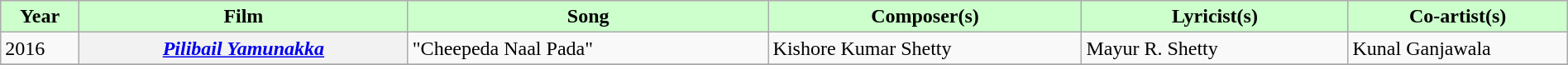<table class="wikitable plainrowheaders" style="width:100%;" textcolor:#000;">
<tr style="background:#cfc; text-align:center;">
<td scope="col" style="width:5%;"><strong>Year</strong></td>
<td scope="col" style="width:21%;"><strong>Film</strong></td>
<td scope="col" style="width:23%;"><strong>Song</strong></td>
<td scope="col" style="width:20%;"><strong>Composer(s)</strong></td>
<td scope="col" style="width:17%;"><strong>Lyricist(s)</strong></td>
<td scope="col" style="width:18%;"><strong>Co-artist(s)</strong></td>
</tr>
<tr>
<td>2016</td>
<th scope="row"><em><a href='#'>Pilibail Yamunakka</a></em></th>
<td>"Cheepeda Naal Pada"</td>
<td>Kishore Kumar Shetty</td>
<td>Mayur R. Shetty</td>
<td>Kunal Ganjawala</td>
</tr>
<tr>
</tr>
</table>
